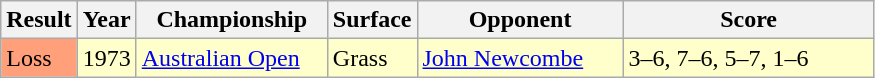<table class='sortable wikitable'>
<tr>
<th style="width:40px">Result</th>
<th style="width:30px">Year</th>
<th style="width:120px">Championship</th>
<th style="width:50px">Surface</th>
<th style="width:130px">Opponent</th>
<th style="width:160px" class="unsortable">Score</th>
</tr>
<tr style="background:#ffc;">
<td style="background:#ffa07a;">Loss</td>
<td>1973</td>
<td><a href='#'>Australian Open</a></td>
<td>Grass</td>
<td> <a href='#'>John Newcombe</a></td>
<td>3–6, 7–6, 5–7, 1–6</td>
</tr>
</table>
